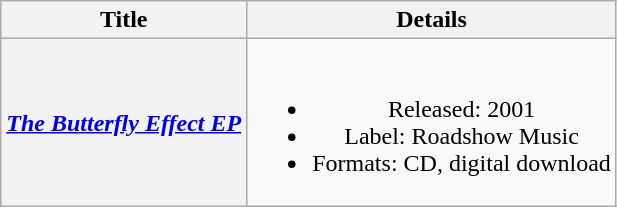<table class="wikitable plainrowheaders" style="text-align:center;">
<tr>
<th>Title</th>
<th>Details</th>
</tr>
<tr>
<th scope="row"><em><a href='#'>The Butterfly Effect EP</a></em></th>
<td><br><ul><li>Released: 2001</li><li>Label: Roadshow Music</li><li>Formats: CD, digital download</li></ul></td>
</tr>
</table>
